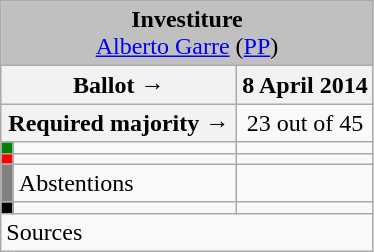<table class="wikitable" style="text-align:center;">
<tr>
<td colspan="3" align="center" bgcolor="#C0C0C0"><strong>Investiture</strong><br><a href='#'>Alberto Garre</a> (<a href='#'>PP</a>)</td>
</tr>
<tr>
<th colspan="2" width="150px">Ballot →</th>
<th>8 April 2014</th>
</tr>
<tr>
<th colspan="2">Required majority →</th>
<td>23 out of 45 </td>
</tr>
<tr>
<th width="1px" style="background:green;"></th>
<td align="left"></td>
<td></td>
</tr>
<tr>
<th style="color:inherit;background:red;"></th>
<td align="left"></td>
<td></td>
</tr>
<tr>
<th style="color:inherit;background:gray;"></th>
<td align="left"><span>Abstentions</span></td>
<td></td>
</tr>
<tr>
<th style="color:inherit;background:black;"></th>
<td align="left"></td>
<td></td>
</tr>
<tr>
<td align="left" colspan="3">Sources</td>
</tr>
</table>
